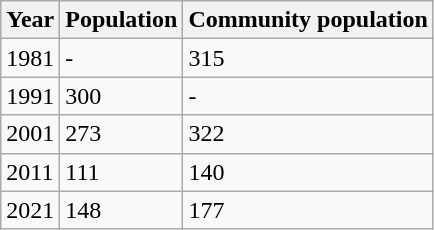<table class="wikitable">
<tr>
<th>Year</th>
<th>Population</th>
<th>Community population</th>
</tr>
<tr>
<td>1981</td>
<td>-</td>
<td>315</td>
</tr>
<tr>
<td>1991</td>
<td>300</td>
<td>-</td>
</tr>
<tr>
<td>2001</td>
<td>273</td>
<td>322</td>
</tr>
<tr>
<td>2011</td>
<td>111</td>
<td>140</td>
</tr>
<tr>
<td>2021</td>
<td>148</td>
<td>177</td>
</tr>
</table>
